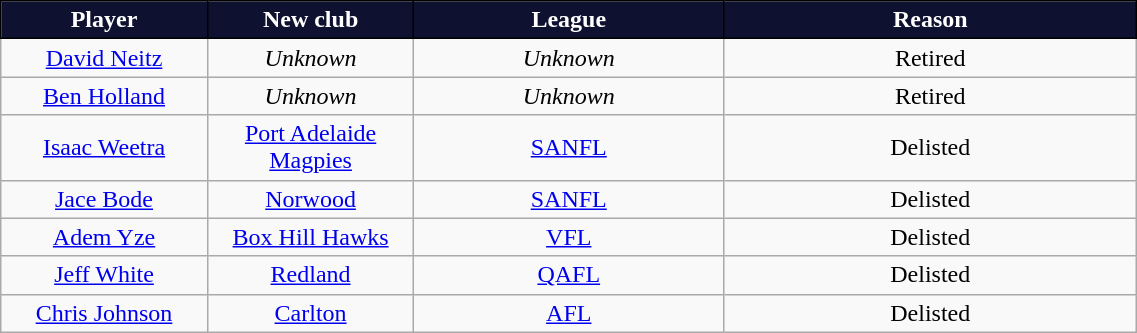<table class="wikitable" style="text-align:center; font-size:100%; width:60%;">
<tr style="color:#FFFFFF;">
<th style="background:#0F1131; border: solid black 1px; width: 10%">Player</th>
<th style="background:#0F1131; border: solid black 1px; width: 10%">New club</th>
<th style="background:#0F1131; border: solid black 1px; width: 15%">League</th>
<th style="background:#0F1131; border: solid black 1px; width: 20%">Reason</th>
</tr>
<tr>
<td><a href='#'>David Neitz</a></td>
<td><em>Unknown</em></td>
<td><em>Unknown</em></td>
<td>Retired</td>
</tr>
<tr>
<td><a href='#'>Ben Holland</a></td>
<td><em>Unknown</em></td>
<td><em>Unknown</em></td>
<td>Retired</td>
</tr>
<tr>
<td><a href='#'>Isaac Weetra</a></td>
<td><a href='#'>Port Adelaide Magpies</a></td>
<td><a href='#'>SANFL</a></td>
<td>Delisted</td>
</tr>
<tr>
<td><a href='#'>Jace Bode</a></td>
<td><a href='#'>Norwood</a></td>
<td><a href='#'>SANFL</a></td>
<td>Delisted</td>
</tr>
<tr>
<td><a href='#'>Adem Yze</a></td>
<td><a href='#'>Box Hill Hawks</a></td>
<td><a href='#'>VFL</a></td>
<td>Delisted</td>
</tr>
<tr>
<td><a href='#'>Jeff White</a></td>
<td><a href='#'>Redland</a></td>
<td><a href='#'>QAFL</a></td>
<td>Delisted</td>
</tr>
<tr>
<td><a href='#'>Chris Johnson</a></td>
<td><a href='#'>Carlton</a></td>
<td><a href='#'>AFL</a></td>
<td>Delisted</td>
</tr>
</table>
